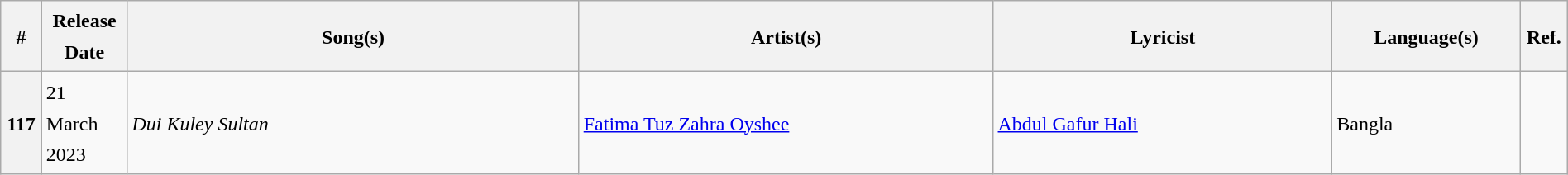<table class="wikitable" style="text-align:left; font-size:100%; line-height:25px; width:100%;">
<tr>
<th style="width:1%;">#</th>
<th style="width:04%;">Release Date </th>
<th style="width:24%;">Song(s)</th>
<th style="width:22%;">Artist(s)</th>
<th style="width:18%;">Lyricist</th>
<th style="width:10%;">Language(s)</th>
<th style="width:1%;">Ref.</th>
</tr>
<tr>
<th>117</th>
<td>21 March 2023</td>
<td><em>Dui Kuley Sultan</em></td>
<td><a href='#'>Fatima Tuz Zahra Oyshee</a></td>
<td><a href='#'>Abdul Gafur Hali</a></td>
<td>Bangla</td>
<td></td>
</tr>
</table>
